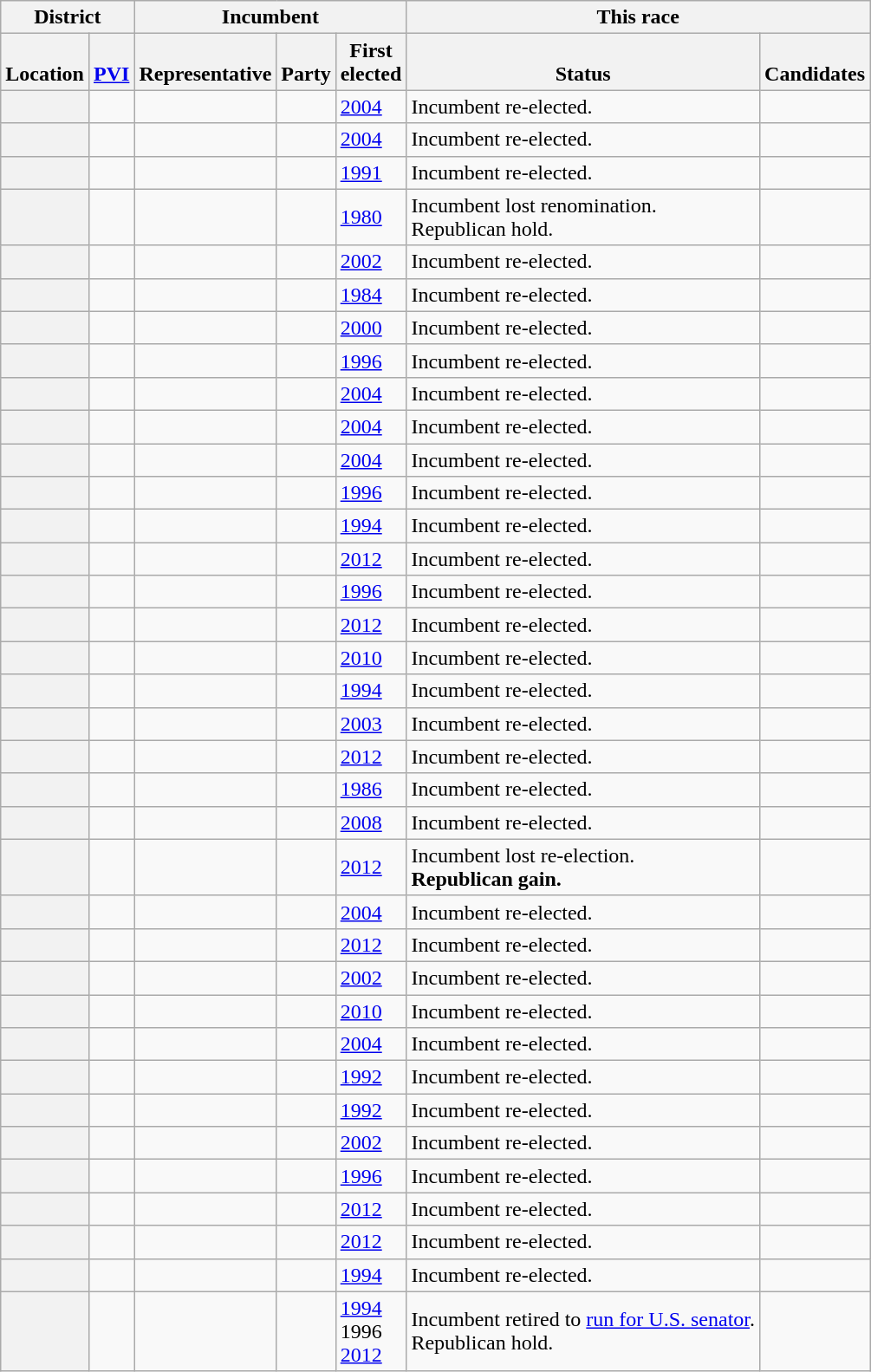<table class="wikitable sortable">
<tr valign=bottom>
<th colspan=2>District</th>
<th colspan=3>Incumbent</th>
<th colspan=2>This race</th>
</tr>
<tr valign=bottom>
<th>Location</th>
<th><a href='#'>PVI</a></th>
<th>Representative</th>
<th>Party</th>
<th>First<br>elected</th>
<th>Status</th>
<th>Candidates</th>
</tr>
<tr>
<th></th>
<td></td>
<td></td>
<td></td>
<td><a href='#'>2004</a></td>
<td>Incumbent re-elected.</td>
<td nowrap></td>
</tr>
<tr>
<th></th>
<td></td>
<td></td>
<td></td>
<td><a href='#'>2004</a></td>
<td>Incumbent re-elected.</td>
<td nowrap></td>
</tr>
<tr>
<th></th>
<td></td>
<td></td>
<td></td>
<td><a href='#'>1991 </a></td>
<td>Incumbent re-elected.</td>
<td nowrap></td>
</tr>
<tr>
<th></th>
<td></td>
<td></td>
<td></td>
<td><a href='#'>1980</a></td>
<td>Incumbent lost renomination.<br>Republican hold.</td>
<td nowrap></td>
</tr>
<tr>
<th></th>
<td></td>
<td></td>
<td></td>
<td><a href='#'>2002</a></td>
<td>Incumbent re-elected.</td>
<td nowrap></td>
</tr>
<tr>
<th></th>
<td></td>
<td></td>
<td></td>
<td><a href='#'>1984</a></td>
<td>Incumbent re-elected.</td>
<td nowrap></td>
</tr>
<tr>
<th></th>
<td></td>
<td></td>
<td></td>
<td><a href='#'>2000</a></td>
<td>Incumbent re-elected.</td>
<td nowrap></td>
</tr>
<tr>
<th></th>
<td></td>
<td></td>
<td></td>
<td><a href='#'>1996</a></td>
<td>Incumbent re-elected.</td>
<td nowrap></td>
</tr>
<tr>
<th></th>
<td></td>
<td></td>
<td></td>
<td><a href='#'>2004</a></td>
<td>Incumbent re-elected.</td>
<td nowrap></td>
</tr>
<tr>
<th></th>
<td></td>
<td></td>
<td></td>
<td><a href='#'>2004</a></td>
<td>Incumbent re-elected.</td>
<td nowrap></td>
</tr>
<tr>
<th></th>
<td></td>
<td></td>
<td></td>
<td><a href='#'>2004</a></td>
<td>Incumbent re-elected.</td>
<td nowrap></td>
</tr>
<tr>
<th></th>
<td></td>
<td></td>
<td></td>
<td><a href='#'>1996</a></td>
<td>Incumbent re-elected.</td>
<td nowrap></td>
</tr>
<tr>
<th></th>
<td></td>
<td></td>
<td></td>
<td><a href='#'>1994</a></td>
<td>Incumbent re-elected.</td>
<td nowrap></td>
</tr>
<tr>
<th></th>
<td></td>
<td></td>
<td></td>
<td><a href='#'>2012</a></td>
<td>Incumbent re-elected.</td>
<td nowrap></td>
</tr>
<tr>
<th></th>
<td></td>
<td></td>
<td></td>
<td><a href='#'>1996</a></td>
<td>Incumbent re-elected.</td>
<td nowrap></td>
</tr>
<tr>
<th></th>
<td></td>
<td></td>
<td></td>
<td><a href='#'>2012</a></td>
<td>Incumbent re-elected.</td>
<td nowrap></td>
</tr>
<tr>
<th></th>
<td></td>
<td></td>
<td></td>
<td><a href='#'>2010</a></td>
<td>Incumbent re-elected.</td>
<td nowrap></td>
</tr>
<tr>
<th></th>
<td></td>
<td></td>
<td></td>
<td><a href='#'>1994</a></td>
<td>Incumbent re-elected.</td>
<td nowrap></td>
</tr>
<tr>
<th></th>
<td></td>
<td></td>
<td></td>
<td><a href='#'>2003 </a></td>
<td>Incumbent re-elected.</td>
<td nowrap></td>
</tr>
<tr>
<th></th>
<td></td>
<td></td>
<td></td>
<td><a href='#'>2012</a></td>
<td>Incumbent re-elected.</td>
<td nowrap></td>
</tr>
<tr>
<th></th>
<td></td>
<td></td>
<td></td>
<td><a href='#'>1986</a></td>
<td>Incumbent re-elected.</td>
<td nowrap></td>
</tr>
<tr>
<th></th>
<td></td>
<td></td>
<td></td>
<td><a href='#'>2008</a></td>
<td>Incumbent re-elected.</td>
<td nowrap></td>
</tr>
<tr>
<th></th>
<td></td>
<td></td>
<td></td>
<td><a href='#'>2012</a></td>
<td>Incumbent lost re-election.<br><strong>Republican gain.</strong></td>
<td nowrap></td>
</tr>
<tr>
<th></th>
<td></td>
<td></td>
<td></td>
<td><a href='#'>2004</a></td>
<td>Incumbent re-elected.</td>
<td nowrap></td>
</tr>
<tr>
<th></th>
<td></td>
<td></td>
<td></td>
<td><a href='#'>2012</a></td>
<td>Incumbent re-elected.</td>
<td nowrap></td>
</tr>
<tr>
<th></th>
<td></td>
<td></td>
<td></td>
<td><a href='#'>2002</a></td>
<td>Incumbent re-elected.</td>
<td nowrap></td>
</tr>
<tr>
<th></th>
<td></td>
<td></td>
<td></td>
<td><a href='#'>2010</a></td>
<td>Incumbent re-elected.</td>
<td nowrap></td>
</tr>
<tr>
<th></th>
<td></td>
<td></td>
<td></td>
<td><a href='#'>2004</a></td>
<td>Incumbent re-elected.</td>
<td nowrap></td>
</tr>
<tr>
<th></th>
<td></td>
<td></td>
<td></td>
<td><a href='#'>1992</a></td>
<td>Incumbent re-elected.</td>
<td nowrap></td>
</tr>
<tr>
<th></th>
<td></td>
<td></td>
<td></td>
<td><a href='#'>1992</a></td>
<td>Incumbent re-elected.</td>
<td nowrap></td>
</tr>
<tr>
<th></th>
<td></td>
<td></td>
<td></td>
<td><a href='#'>2002</a></td>
<td>Incumbent re-elected.</td>
<td nowrap></td>
</tr>
<tr>
<th></th>
<td></td>
<td></td>
<td></td>
<td><a href='#'>1996</a></td>
<td>Incumbent re-elected.</td>
<td nowrap></td>
</tr>
<tr>
<th></th>
<td></td>
<td></td>
<td></td>
<td><a href='#'>2012</a></td>
<td>Incumbent re-elected.</td>
<td nowrap></td>
</tr>
<tr>
<th></th>
<td></td>
<td></td>
<td></td>
<td><a href='#'>2012</a></td>
<td>Incumbent re-elected.</td>
<td nowrap></td>
</tr>
<tr>
<th></th>
<td></td>
<td></td>
<td></td>
<td><a href='#'>1994</a></td>
<td>Incumbent re-elected.</td>
<td nowrap></td>
</tr>
<tr>
<th></th>
<td></td>
<td></td>
<td></td>
<td><a href='#'>1994</a><br>1996 <br><a href='#'>2012</a></td>
<td>Incumbent retired to <a href='#'>run for U.S. senator</a>.<br>Republican hold.</td>
<td nowrap></td>
</tr>
</table>
